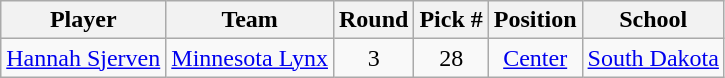<table class="wikitable" style="text-align:center;">
<tr>
<th>Player</th>
<th>Team</th>
<th>Round</th>
<th>Pick #</th>
<th>Position</th>
<th>School</th>
</tr>
<tr>
<td><a href='#'>Hannah Sjerven</a></td>
<td><a href='#'>Minnesota Lynx</a></td>
<td>3</td>
<td>28</td>
<td><a href='#'>Center</a></td>
<td><a href='#'>South Dakota</a></td>
</tr>
</table>
